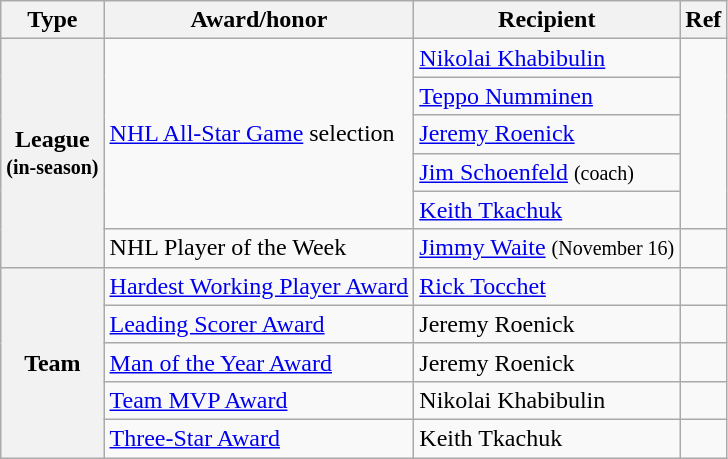<table class="wikitable">
<tr>
<th scope="col">Type</th>
<th scope="col">Award/honor</th>
<th scope="col">Recipient</th>
<th scope="col">Ref</th>
</tr>
<tr>
<th scope="row" rowspan="6">League<br><small>(in-season)</small></th>
<td rowspan="5"><a href='#'>NHL All-Star Game</a> selection</td>
<td><a href='#'>Nikolai Khabibulin</a></td>
<td rowspan="5"></td>
</tr>
<tr>
<td><a href='#'>Teppo Numminen</a></td>
</tr>
<tr>
<td><a href='#'>Jeremy Roenick</a></td>
</tr>
<tr>
<td><a href='#'>Jim Schoenfeld</a> <small>(coach)</small></td>
</tr>
<tr>
<td><a href='#'>Keith Tkachuk</a></td>
</tr>
<tr>
<td>NHL Player of the Week</td>
<td><a href='#'>Jimmy Waite</a> <small>(November 16)</small></td>
<td></td>
</tr>
<tr>
<th scope="row" rowspan="5">Team</th>
<td><a href='#'>Hardest Working Player Award</a></td>
<td><a href='#'>Rick Tocchet</a></td>
<td></td>
</tr>
<tr>
<td><a href='#'>Leading Scorer Award</a></td>
<td>Jeremy Roenick</td>
<td></td>
</tr>
<tr>
<td><a href='#'>Man of the Year Award</a></td>
<td>Jeremy Roenick</td>
<td></td>
</tr>
<tr>
<td><a href='#'>Team MVP Award</a></td>
<td>Nikolai Khabibulin</td>
<td></td>
</tr>
<tr>
<td><a href='#'>Three-Star Award</a></td>
<td>Keith Tkachuk</td>
<td></td>
</tr>
</table>
